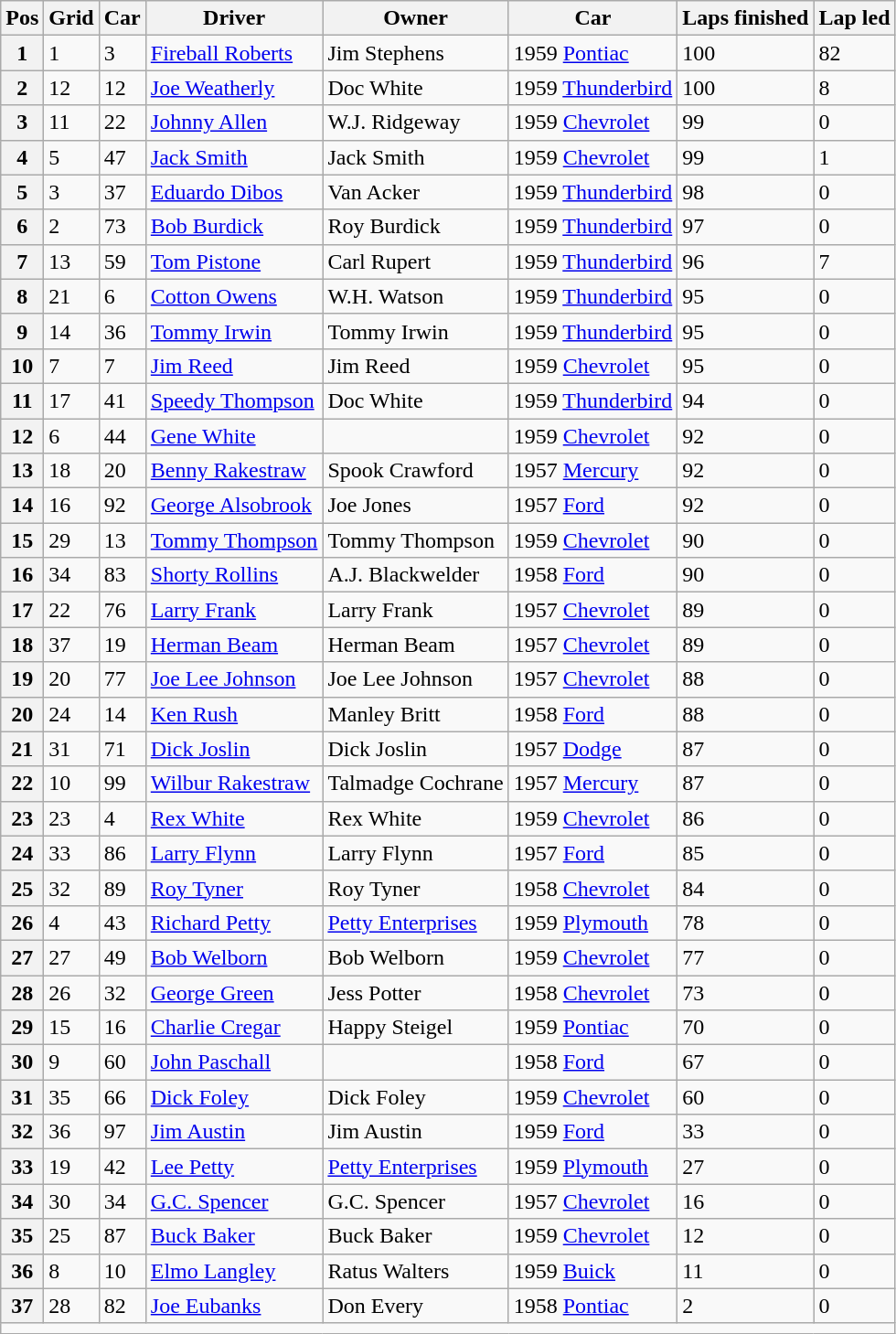<table class="wikitable" border="1">
<tr>
<th>Pos</th>
<th>Grid</th>
<th>Car</th>
<th>Driver</th>
<th>Owner</th>
<th>Car</th>
<th>Laps finished</th>
<th>Lap led</th>
</tr>
<tr>
<th>1</th>
<td>1</td>
<td>3</td>
<td><a href='#'>Fireball Roberts</a></td>
<td>Jim Stephens</td>
<td>1959 <a href='#'>Pontiac</a></td>
<td>100</td>
<td>82</td>
</tr>
<tr>
<th>2</th>
<td>12</td>
<td>12</td>
<td><a href='#'>Joe Weatherly</a></td>
<td>Doc White</td>
<td>1959 <a href='#'>Thunderbird</a></td>
<td>100</td>
<td>8</td>
</tr>
<tr>
<th>3</th>
<td>11</td>
<td>22</td>
<td><a href='#'>Johnny Allen</a></td>
<td>W.J. Ridgeway</td>
<td>1959 <a href='#'>Chevrolet</a></td>
<td>99</td>
<td>0</td>
</tr>
<tr>
<th>4</th>
<td>5</td>
<td>47</td>
<td><a href='#'>Jack Smith</a></td>
<td>Jack Smith</td>
<td>1959 <a href='#'>Chevrolet</a></td>
<td>99</td>
<td>1</td>
</tr>
<tr>
<th>5</th>
<td>3</td>
<td>37</td>
<td><a href='#'>Eduardo Dibos</a></td>
<td>Van Acker</td>
<td>1959 <a href='#'>Thunderbird</a></td>
<td>98</td>
<td>0</td>
</tr>
<tr>
<th>6</th>
<td>2</td>
<td>73</td>
<td><a href='#'>Bob Burdick</a></td>
<td>Roy Burdick</td>
<td>1959 <a href='#'>Thunderbird</a></td>
<td>97</td>
<td>0</td>
</tr>
<tr>
<th>7</th>
<td>13</td>
<td>59</td>
<td><a href='#'>Tom Pistone</a></td>
<td>Carl Rupert</td>
<td>1959 <a href='#'>Thunderbird</a></td>
<td>96</td>
<td>7</td>
</tr>
<tr>
<th>8</th>
<td>21</td>
<td>6</td>
<td><a href='#'>Cotton Owens</a></td>
<td>W.H. Watson</td>
<td>1959 <a href='#'>Thunderbird</a></td>
<td>95</td>
<td>0</td>
</tr>
<tr>
<th>9</th>
<td>14</td>
<td>36</td>
<td><a href='#'>Tommy Irwin</a></td>
<td>Tommy Irwin</td>
<td>1959 <a href='#'>Thunderbird</a></td>
<td>95</td>
<td>0</td>
</tr>
<tr>
<th>10</th>
<td>7</td>
<td>7</td>
<td><a href='#'>Jim Reed</a></td>
<td>Jim Reed</td>
<td>1959 <a href='#'>Chevrolet</a></td>
<td>95</td>
<td>0</td>
</tr>
<tr>
<th>11</th>
<td>17</td>
<td>41</td>
<td><a href='#'>Speedy Thompson</a></td>
<td>Doc White</td>
<td>1959 <a href='#'>Thunderbird</a></td>
<td>94</td>
<td>0</td>
</tr>
<tr>
<th>12</th>
<td>6</td>
<td>44</td>
<td><a href='#'>Gene White</a></td>
<td></td>
<td>1959 <a href='#'>Chevrolet</a></td>
<td>92</td>
<td>0</td>
</tr>
<tr>
<th>13</th>
<td>18</td>
<td>20</td>
<td><a href='#'>Benny Rakestraw</a></td>
<td>Spook Crawford</td>
<td>1957 <a href='#'>Mercury</a></td>
<td>92</td>
<td>0</td>
</tr>
<tr>
<th>14</th>
<td>16</td>
<td>92</td>
<td><a href='#'>George Alsobrook</a></td>
<td>Joe Jones</td>
<td>1957 <a href='#'>Ford</a></td>
<td>92</td>
<td>0</td>
</tr>
<tr>
<th>15</th>
<td>29</td>
<td>13</td>
<td><a href='#'>Tommy Thompson</a></td>
<td>Tommy Thompson</td>
<td>1959 <a href='#'>Chevrolet</a></td>
<td>90</td>
<td>0</td>
</tr>
<tr>
<th>16</th>
<td>34</td>
<td>83</td>
<td><a href='#'>Shorty Rollins</a></td>
<td>A.J. Blackwelder</td>
<td>1958 <a href='#'>Ford</a></td>
<td>90</td>
<td>0</td>
</tr>
<tr>
<th>17</th>
<td>22</td>
<td>76</td>
<td><a href='#'>Larry Frank</a></td>
<td>Larry Frank</td>
<td>1957 <a href='#'>Chevrolet</a></td>
<td>89</td>
<td>0</td>
</tr>
<tr>
<th>18</th>
<td>37</td>
<td>19</td>
<td><a href='#'>Herman Beam</a></td>
<td>Herman Beam</td>
<td>1957 <a href='#'>Chevrolet</a></td>
<td>89</td>
<td>0</td>
</tr>
<tr>
<th>19</th>
<td>20</td>
<td>77</td>
<td><a href='#'>Joe Lee Johnson</a></td>
<td>Joe Lee Johnson</td>
<td>1957 <a href='#'>Chevrolet</a></td>
<td>88</td>
<td>0</td>
</tr>
<tr>
<th>20</th>
<td>24</td>
<td>14</td>
<td><a href='#'>Ken Rush</a></td>
<td>Manley Britt</td>
<td>1958 <a href='#'>Ford</a></td>
<td>88</td>
<td>0</td>
</tr>
<tr>
<th>21</th>
<td>31</td>
<td>71</td>
<td><a href='#'>Dick Joslin</a></td>
<td>Dick Joslin</td>
<td>1957 <a href='#'>Dodge</a></td>
<td>87</td>
<td>0</td>
</tr>
<tr>
<th>22</th>
<td>10</td>
<td>99</td>
<td><a href='#'>Wilbur Rakestraw</a></td>
<td>Talmadge Cochrane</td>
<td>1957 <a href='#'>Mercury</a></td>
<td>87</td>
<td>0</td>
</tr>
<tr>
<th>23</th>
<td>23</td>
<td>4</td>
<td><a href='#'>Rex White</a></td>
<td>Rex White</td>
<td>1959 <a href='#'>Chevrolet</a></td>
<td>86</td>
<td>0</td>
</tr>
<tr>
<th>24</th>
<td>33</td>
<td>86</td>
<td><a href='#'>Larry Flynn</a></td>
<td>Larry Flynn</td>
<td>1957 <a href='#'>Ford</a></td>
<td>85</td>
<td>0</td>
</tr>
<tr>
<th>25</th>
<td>32</td>
<td>89</td>
<td><a href='#'>Roy Tyner</a></td>
<td>Roy Tyner</td>
<td>1958 <a href='#'>Chevrolet</a></td>
<td>84</td>
<td>0</td>
</tr>
<tr>
<th>26</th>
<td>4</td>
<td>43</td>
<td><a href='#'>Richard Petty</a></td>
<td><a href='#'>Petty Enterprises</a></td>
<td>1959 <a href='#'>Plymouth</a></td>
<td>78</td>
<td>0</td>
</tr>
<tr>
<th>27</th>
<td>27</td>
<td>49</td>
<td><a href='#'>Bob Welborn</a></td>
<td>Bob Welborn</td>
<td>1959 <a href='#'>Chevrolet</a></td>
<td>77</td>
<td>0</td>
</tr>
<tr>
<th>28</th>
<td>26</td>
<td>32</td>
<td><a href='#'>George Green</a></td>
<td>Jess Potter</td>
<td>1958 <a href='#'>Chevrolet</a></td>
<td>73</td>
<td>0</td>
</tr>
<tr>
<th>29</th>
<td>15</td>
<td>16</td>
<td><a href='#'>Charlie Cregar</a></td>
<td>Happy Steigel</td>
<td>1959 <a href='#'>Pontiac</a></td>
<td>70</td>
<td>0</td>
</tr>
<tr>
<th>30</th>
<td>9</td>
<td>60</td>
<td><a href='#'>John Paschall</a></td>
<td></td>
<td>1958 <a href='#'>Ford</a></td>
<td>67</td>
<td>0</td>
</tr>
<tr>
<th>31</th>
<td>35</td>
<td>66</td>
<td><a href='#'>Dick Foley</a></td>
<td>Dick Foley</td>
<td>1959 <a href='#'>Chevrolet</a></td>
<td>60</td>
<td>0</td>
</tr>
<tr>
<th>32</th>
<td>36</td>
<td>97</td>
<td><a href='#'>Jim Austin</a></td>
<td>Jim Austin</td>
<td>1959 <a href='#'>Ford</a></td>
<td>33</td>
<td>0</td>
</tr>
<tr>
<th>33</th>
<td>19</td>
<td>42</td>
<td><a href='#'>Lee Petty</a></td>
<td><a href='#'>Petty Enterprises</a></td>
<td>1959 <a href='#'>Plymouth</a></td>
<td>27</td>
<td>0</td>
</tr>
<tr>
<th>34</th>
<td>30</td>
<td>34</td>
<td><a href='#'>G.C. Spencer</a></td>
<td>G.C. Spencer</td>
<td>1957 <a href='#'>Chevrolet</a></td>
<td>16</td>
<td>0</td>
</tr>
<tr>
<th>35</th>
<td>25</td>
<td>87</td>
<td><a href='#'>Buck Baker</a></td>
<td>Buck Baker</td>
<td>1959 <a href='#'>Chevrolet</a></td>
<td>12</td>
<td>0</td>
</tr>
<tr>
<th>36</th>
<td>8</td>
<td>10</td>
<td><a href='#'>Elmo Langley</a></td>
<td>Ratus Walters</td>
<td>1959 <a href='#'>Buick</a></td>
<td>11</td>
<td>0</td>
</tr>
<tr>
<th>37</th>
<td>28</td>
<td>82</td>
<td><a href='#'>Joe Eubanks</a></td>
<td>Don Every</td>
<td>1958 <a href='#'>Pontiac</a></td>
<td>2</td>
<td>0</td>
</tr>
<tr class="sortbottom">
<td colspan="9"></td>
</tr>
</table>
